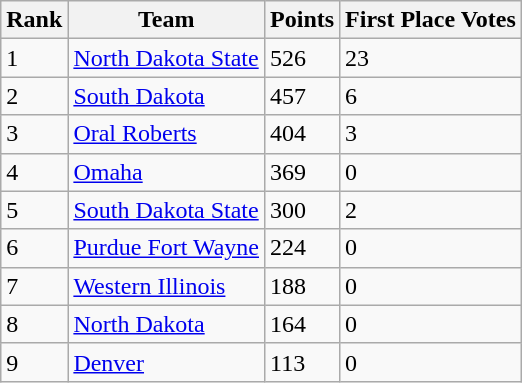<table class="wikitable">
<tr>
<th>Rank</th>
<th>Team</th>
<th>Points</th>
<th>First Place Votes</th>
</tr>
<tr>
<td>1</td>
<td><a href='#'>North Dakota State</a></td>
<td>526</td>
<td>23</td>
</tr>
<tr>
<td>2</td>
<td><a href='#'>South Dakota</a></td>
<td>457</td>
<td>6</td>
</tr>
<tr>
<td>3</td>
<td><a href='#'>Oral Roberts</a></td>
<td>404</td>
<td>3</td>
</tr>
<tr>
<td>4</td>
<td><a href='#'>Omaha</a></td>
<td>369</td>
<td>0</td>
</tr>
<tr>
<td>5</td>
<td><a href='#'>South Dakota State</a></td>
<td>300</td>
<td>2</td>
</tr>
<tr>
<td>6</td>
<td><a href='#'>Purdue Fort Wayne</a></td>
<td>224</td>
<td>0</td>
</tr>
<tr>
<td>7</td>
<td><a href='#'>Western Illinois</a></td>
<td>188</td>
<td>0</td>
</tr>
<tr>
<td>8</td>
<td><a href='#'>North Dakota</a></td>
<td>164</td>
<td>0</td>
</tr>
<tr>
<td>9</td>
<td><a href='#'>Denver</a></td>
<td>113</td>
<td>0</td>
</tr>
</table>
